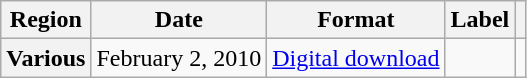<table class="wikitable plainrowheaders">
<tr>
<th>Region</th>
<th>Date</th>
<th>Format</th>
<th>Label</th>
<th></th>
</tr>
<tr>
<th scope="row">Various</th>
<td>February 2, 2010</td>
<td><a href='#'>Digital download</a></td>
<td></td>
<td align="center"></td>
</tr>
</table>
